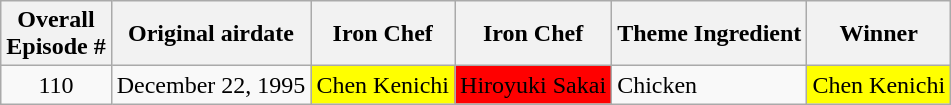<table class="wikitable">
<tr>
<th>Overall<br>Episode #</th>
<th>Original airdate</th>
<th>Iron Chef</th>
<th>Iron Chef</th>
<th>Theme Ingredient</th>
<th>Winner</th>
</tr>
<tr>
<td align="center">110</td>
<td align="center">December 22, 1995</td>
<td bgcolor="yellow">Chen Kenichi</td>
<td bgcolor="red">Hiroyuki Sakai</td>
<td>Chicken</td>
<td bgcolor="yellow">Chen Kenichi</td>
</tr>
</table>
